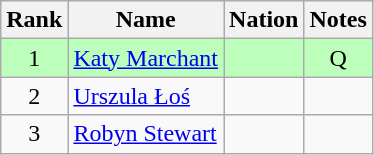<table class="wikitable sortable" style="text-align:center">
<tr>
<th>Rank</th>
<th>Name</th>
<th>Nation</th>
<th>Notes</th>
</tr>
<tr bgcolor=bbffbb>
<td>1</td>
<td align=left><a href='#'>Katy Marchant</a></td>
<td align=left></td>
<td>Q</td>
</tr>
<tr>
<td>2</td>
<td align=left><a href='#'>Urszula Łoś</a></td>
<td align=left></td>
<td></td>
</tr>
<tr>
<td>3</td>
<td align=left><a href='#'>Robyn Stewart</a></td>
<td align=left></td>
<td></td>
</tr>
</table>
